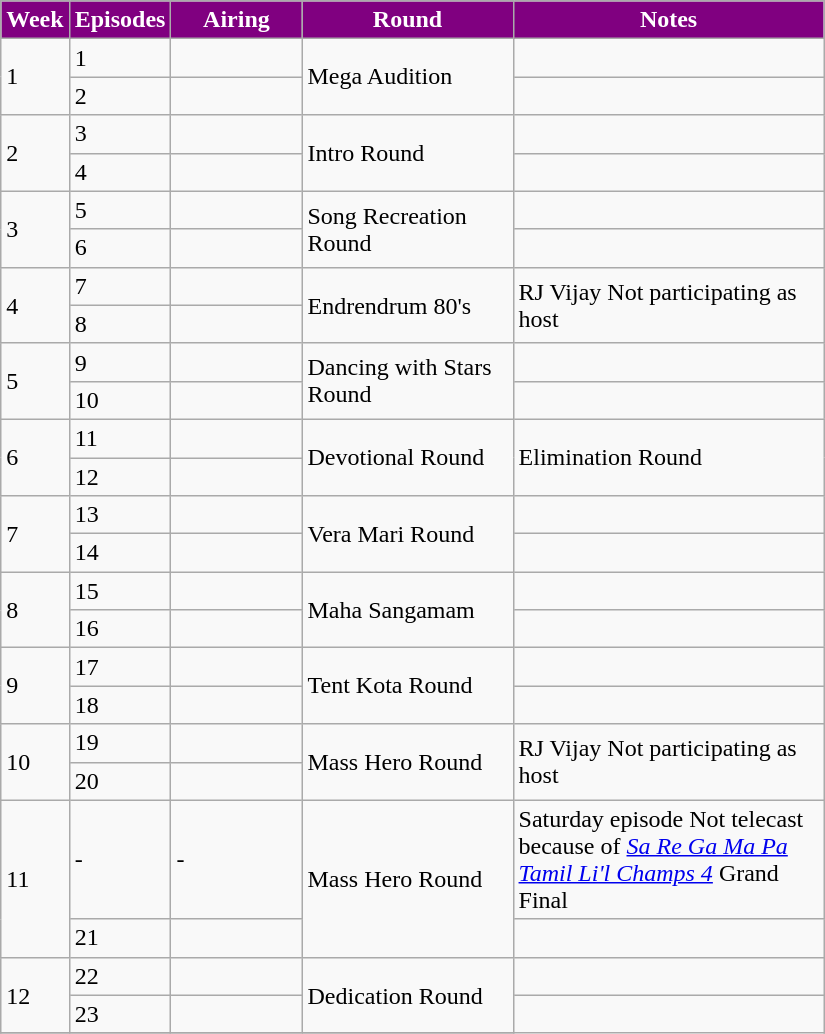<table class="wikitable sortable">
<tr>
<th style="width:10pt; background:Purple;color:white">Week</th>
<th style="width:10pt; background:Purple;color:white">Episodes</th>
<th style="width:60pt; background:Purple;color:white">Airing</th>
<th style="width:100pt; background:Purple;color:white">Round</th>
<th style="width:150pt; background:Purple;color:white">Notes</th>
</tr>
<tr>
<td rowspan="2">1</td>
<td>1</td>
<td></td>
<td rowspan="2">Mega Audition</td>
<td></td>
</tr>
<tr>
<td>2</td>
<td></td>
<td></td>
</tr>
<tr>
<td rowspan="2">2</td>
<td>3</td>
<td></td>
<td rowspan="2">Intro Round</td>
<td></td>
</tr>
<tr>
<td>4</td>
<td></td>
<td></td>
</tr>
<tr>
<td rowspan="2">3</td>
<td>5</td>
<td></td>
<td rowspan="2">Song Recreation Round</td>
<td></td>
</tr>
<tr>
<td>6</td>
<td></td>
<td></td>
</tr>
<tr>
<td rowspan="2">4</td>
<td>7</td>
<td></td>
<td rowspan="2">Endrendrum 80's</td>
<td rowspan="2">RJ Vijay Not participating as host</td>
</tr>
<tr>
<td>8</td>
<td></td>
</tr>
<tr>
<td rowspan="2">5</td>
<td>9</td>
<td></td>
<td rowspan="2">Dancing with Stars Round</td>
<td></td>
</tr>
<tr>
<td>10</td>
<td></td>
</tr>
<tr>
<td rowspan="2">6</td>
<td>11</td>
<td></td>
<td rowspan="2">Devotional Round</td>
<td rowspan="2">Elimination Round</td>
</tr>
<tr>
<td>12</td>
<td></td>
</tr>
<tr>
<td rowspan="2">7</td>
<td>13</td>
<td></td>
<td rowspan="2">Vera Mari Round</td>
<td></td>
</tr>
<tr>
<td>14</td>
<td></td>
</tr>
<tr>
<td rowspan="2">8</td>
<td>15</td>
<td></td>
<td rowspan="2">Maha Sangamam</td>
<td></td>
</tr>
<tr>
<td>16</td>
<td></td>
</tr>
<tr>
<td rowspan="2">9</td>
<td>17</td>
<td></td>
<td rowspan="2">Tent Kota Round</td>
<td></td>
</tr>
<tr>
<td>18</td>
<td></td>
</tr>
<tr>
<td rowspan="2">10</td>
<td>19</td>
<td></td>
<td rowspan="2">Mass Hero Round</td>
<td rowspan="2">RJ Vijay Not participating as host</td>
</tr>
<tr>
<td>20</td>
<td></td>
</tr>
<tr>
<td rowspan="2">11</td>
<td>-</td>
<td>-</td>
<td rowspan="2">Mass Hero Round</td>
<td>Saturday episode Not telecast because of <em><a href='#'>Sa Re Ga Ma Pa Tamil Li'l Champs 4</a></em> Grand Final</td>
</tr>
<tr>
<td>21</td>
<td></td>
</tr>
<tr>
<td rowspan="2">12</td>
<td>22</td>
<td></td>
<td rowspan="2">Dedication Round</td>
<td></td>
</tr>
<tr>
<td>23</td>
<td></td>
</tr>
<tr>
</tr>
</table>
